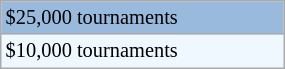<table class="wikitable" style="font-size:85%;" width=15%>
<tr bgcolor="#99BADD">
<td>$25,000 tournaments</td>
</tr>
<tr bgcolor="#f0f8ff">
<td>$10,000 tournaments</td>
</tr>
</table>
